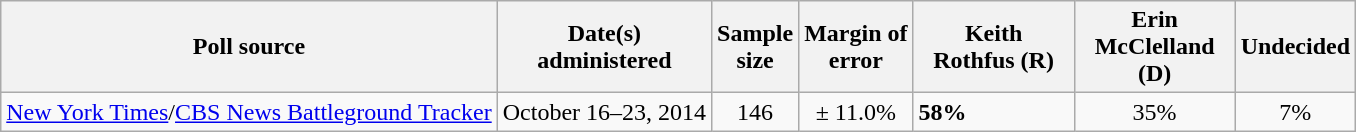<table class="wikitable">
<tr>
<th>Poll source</th>
<th>Date(s)<br>administered</th>
<th>Sample<br>size</th>
<th>Margin of<br>error</th>
<th style="width:100px;">Keith<br>Rothfus (R)</th>
<th style="width:100px;">Erin<br>McClelland (D)</th>
<th>Undecided</th>
</tr>
<tr>
<td><a href='#'>New York Times</a>/<a href='#'>CBS News Battleground Tracker</a></td>
<td align=center>October 16–23, 2014</td>
<td align=center>146</td>
<td align=center>± 11.0%</td>
<td><strong>58%</strong></td>
<td align=center>35%</td>
<td align=center>7%</td>
</tr>
</table>
